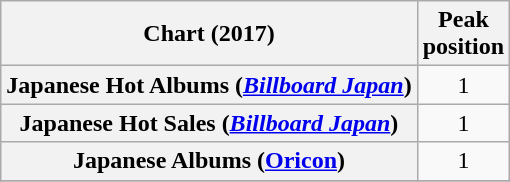<table class="wikitable sortable plainrowheaders" style="text-align:center">
<tr>
<th scope="col">Chart (2017)</th>
<th scope="col">Peak<br>position</th>
</tr>
<tr>
<th scope="row">Japanese Hot Albums (<em><a href='#'>Billboard Japan</a></em>)</th>
<td>1</td>
</tr>
<tr>
<th scope="row">Japanese Hot Sales (<em><a href='#'>Billboard Japan</a></em>)</th>
<td>1</td>
</tr>
<tr>
<th scope="row">Japanese Albums (<a href='#'>Oricon</a>)</th>
<td>1</td>
</tr>
<tr>
</tr>
</table>
